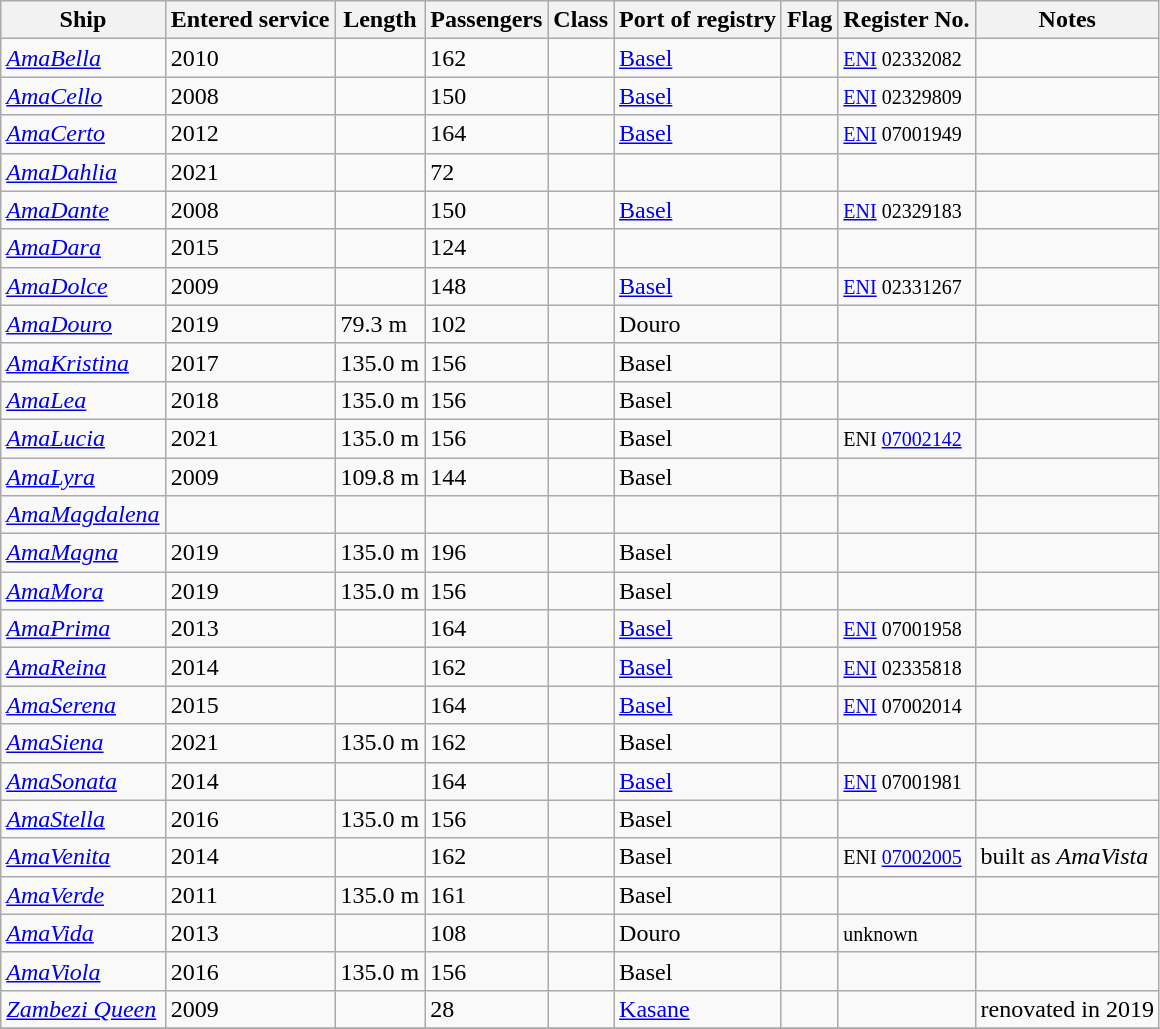<table class="wikitable">
<tr>
<th>Ship</th>
<th>Entered service</th>
<th>Length</th>
<th>Passengers</th>
<th>Class</th>
<th>Port of registry</th>
<th>Flag</th>
<th>Register No.</th>
<th>Notes</th>
</tr>
<tr>
<td><em><a href='#'>AmaBella</a></em></td>
<td>2010</td>
<td></td>
<td>162</td>
<td></td>
<td><a href='#'>Basel</a></td>
<td></td>
<td><small><a href='#'>ENI</a> 02332082</small></td>
<td></td>
</tr>
<tr>
<td><em><a href='#'>AmaCello</a></em></td>
<td>2008</td>
<td></td>
<td>150</td>
<td></td>
<td><a href='#'>Basel</a></td>
<td></td>
<td><small><a href='#'>ENI</a> 02329809</small></td>
<td></td>
</tr>
<tr>
<td><em><a href='#'>AmaCerto</a></em></td>
<td>2012</td>
<td></td>
<td>164</td>
<td></td>
<td><a href='#'>Basel</a></td>
<td></td>
<td><small><a href='#'>ENI</a> 07001949</small></td>
<td></td>
</tr>
<tr>
<td><em><a href='#'>AmaDahlia</a></em></td>
<td>2021</td>
<td></td>
<td>72</td>
<td></td>
<td></td>
<td></td>
<td></td>
<td></td>
</tr>
<tr>
<td><em><a href='#'>AmaDante</a></em></td>
<td>2008</td>
<td></td>
<td>150</td>
<td></td>
<td><a href='#'>Basel</a></td>
<td></td>
<td><small><a href='#'>ENI</a> 02329183</small></td>
<td></td>
</tr>
<tr>
<td><em><a href='#'>AmaDara</a></em></td>
<td>2015</td>
<td></td>
<td>124</td>
<td></td>
<td></td>
<td></td>
<td></td>
<td></td>
</tr>
<tr>
<td><em><a href='#'>AmaDolce</a></em></td>
<td>2009</td>
<td></td>
<td>148</td>
<td></td>
<td><a href='#'>Basel</a></td>
<td></td>
<td><small><a href='#'>ENI</a> 02331267</small></td>
<td></td>
</tr>
<tr>
<td><em><a href='#'>AmaDouro</a></em></td>
<td>2019</td>
<td>79.3 m</td>
<td>102</td>
<td></td>
<td>Douro</td>
<td></td>
<td></td>
<td></td>
</tr>
<tr>
<td><em><a href='#'>AmaKristina</a></em></td>
<td>2017</td>
<td>135.0 m</td>
<td>156</td>
<td></td>
<td>Basel</td>
<td></td>
<td></td>
<td></td>
</tr>
<tr>
<td><em><a href='#'>AmaLea</a></em></td>
<td>2018</td>
<td>135.0 m</td>
<td>156</td>
<td></td>
<td>Basel</td>
<td></td>
<td></td>
<td></td>
</tr>
<tr>
<td><em><a href='#'>AmaLucia</a></em></td>
<td>2021</td>
<td>135.0 m</td>
<td>156</td>
<td></td>
<td>Basel</td>
<td></td>
<td><small> ENI <a href='#'>07002142</a> </small></td>
<td></td>
</tr>
<tr>
<td><em><a href='#'>AmaLyra</a></em></td>
<td>2009</td>
<td>109.8 m</td>
<td>144</td>
<td></td>
<td>Basel</td>
<td></td>
<td></td>
<td></td>
</tr>
<tr>
<td><em><a href='#'>AmaMagdalena</a></em></td>
<td></td>
<td></td>
<td></td>
<td></td>
<td></td>
<td></td>
<td></td>
<td></td>
</tr>
<tr>
<td><em><a href='#'>AmaMagna</a></em></td>
<td>2019</td>
<td>135.0 m</td>
<td>196</td>
<td></td>
<td>Basel</td>
<td></td>
<td></td>
<td></td>
</tr>
<tr>
<td><em><a href='#'>AmaMora</a></em></td>
<td>2019</td>
<td>135.0 m</td>
<td>156</td>
<td></td>
<td>Basel</td>
<td></td>
<td></td>
<td></td>
</tr>
<tr>
<td><em><a href='#'>AmaPrima</a></em></td>
<td>2013</td>
<td></td>
<td>164</td>
<td></td>
<td><a href='#'>Basel</a></td>
<td></td>
<td><small><a href='#'>ENI</a> 07001958 </small></td>
<td></td>
</tr>
<tr>
<td><em><a href='#'>AmaReina</a></em></td>
<td>2014</td>
<td></td>
<td>162</td>
<td></td>
<td><a href='#'>Basel</a></td>
<td></td>
<td><small><a href='#'>ENI</a> 02335818 </small></td>
<td></td>
</tr>
<tr>
<td><em><a href='#'>AmaSerena</a></em></td>
<td>2015</td>
<td></td>
<td>164</td>
<td></td>
<td><a href='#'>Basel</a></td>
<td></td>
<td><small><a href='#'>ENI</a> 07002014</small></td>
<td></td>
</tr>
<tr>
<td><em><a href='#'>AmaSiena</a></em></td>
<td>2021</td>
<td>135.0 m</td>
<td>162</td>
<td></td>
<td>Basel</td>
<td></td>
<td></td>
<td></td>
</tr>
<tr>
<td><em><a href='#'>AmaSonata</a></em></td>
<td>2014</td>
<td></td>
<td>164</td>
<td></td>
<td><a href='#'>Basel</a></td>
<td></td>
<td><small><a href='#'>ENI</a> 07001981</small></td>
<td></td>
</tr>
<tr>
<td><em><a href='#'>AmaStella</a></em></td>
<td>2016</td>
<td>135.0 m</td>
<td>156</td>
<td></td>
<td>Basel</td>
<td></td>
<td></td>
<td></td>
</tr>
<tr>
<td><em><a href='#'>AmaVenita</a></em></td>
<td>2014</td>
<td></td>
<td>162</td>
<td></td>
<td>Basel</td>
<td></td>
<td><small> ENI <a href='#'>07002005</a> </small></td>
<td>built as <em>AmaVista</em></td>
</tr>
<tr>
<td><em><a href='#'>AmaVerde</a></em></td>
<td>2011</td>
<td>135.0 m</td>
<td>161</td>
<td></td>
<td>Basel</td>
<td></td>
<td></td>
<td></td>
</tr>
<tr>
<td><em><a href='#'>AmaVida</a></em></td>
<td>2013</td>
<td></td>
<td>108</td>
<td></td>
<td>Douro</td>
<td></td>
<td><small>unknown</small></td>
<td></td>
</tr>
<tr>
<td><em><a href='#'>AmaViola</a></em></td>
<td>2016</td>
<td>135.0 m</td>
<td>156</td>
<td></td>
<td>Basel</td>
<td></td>
<td></td>
<td></td>
</tr>
<tr>
<td><em><a href='#'>Zambezi Queen</a></em></td>
<td>2009</td>
<td></td>
<td>28</td>
<td></td>
<td><a href='#'>Kasane</a></td>
<td></td>
<td></td>
<td>renovated in 2019</td>
</tr>
<tr>
</tr>
</table>
